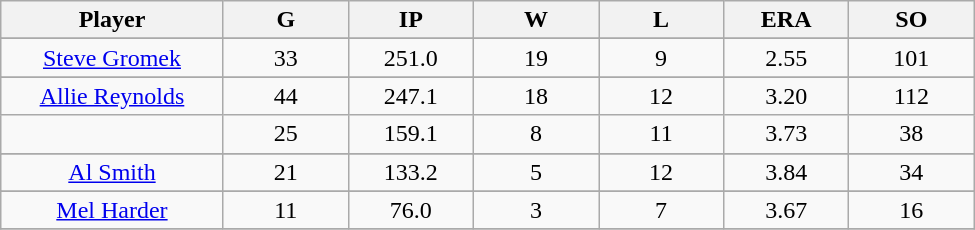<table class="wikitable sortable">
<tr>
<th bgcolor="#DDDDFF" width="16%">Player</th>
<th bgcolor="#DDDDFF" width="9%">G</th>
<th bgcolor="#DDDDFF" width="9%">IP</th>
<th bgcolor="#DDDDFF" width="9%">W</th>
<th bgcolor="#DDDDFF" width="9%">L</th>
<th bgcolor="#DDDDFF" width="9%">ERA</th>
<th bgcolor="#DDDDFF" width="9%">SO</th>
</tr>
<tr>
</tr>
<tr align="center">
<td><a href='#'>Steve Gromek</a></td>
<td>33</td>
<td>251.0</td>
<td>19</td>
<td>9</td>
<td>2.55</td>
<td>101</td>
</tr>
<tr>
</tr>
<tr align="center">
<td><a href='#'>Allie Reynolds</a></td>
<td>44</td>
<td>247.1</td>
<td>18</td>
<td>12</td>
<td>3.20</td>
<td>112</td>
</tr>
<tr align="center">
<td></td>
<td>25</td>
<td>159.1</td>
<td>8</td>
<td>11</td>
<td>3.73</td>
<td>38</td>
</tr>
<tr>
</tr>
<tr align="center">
<td><a href='#'>Al Smith</a></td>
<td>21</td>
<td>133.2</td>
<td>5</td>
<td>12</td>
<td>3.84</td>
<td>34</td>
</tr>
<tr>
</tr>
<tr align="center">
<td><a href='#'>Mel Harder</a></td>
<td>11</td>
<td>76.0</td>
<td>3</td>
<td>7</td>
<td>3.67</td>
<td>16</td>
</tr>
<tr align="center">
</tr>
</table>
